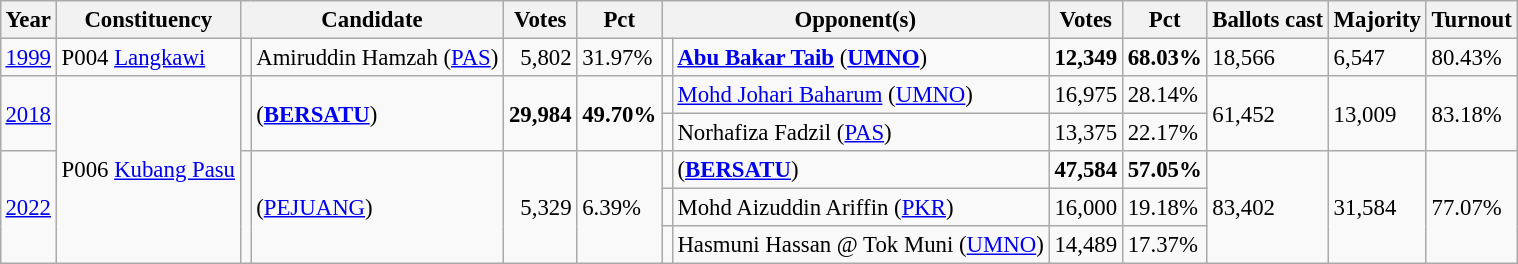<table class="wikitable" style="margin:0.5em ; font-size:95%">
<tr>
<th>Year</th>
<th>Constituency</th>
<th colspan=2>Candidate</th>
<th>Votes</th>
<th>Pct</th>
<th colspan=2>Opponent(s)</th>
<th>Votes</th>
<th>Pct</th>
<th>Ballots cast</th>
<th>Majority</th>
<th>Turnout</th>
</tr>
<tr>
<td><a href='#'>1999</a></td>
<td>P004 <a href='#'>Langkawi</a></td>
<td></td>
<td>Amiruddin Hamzah (<a href='#'>PAS</a>)</td>
<td align="right">5,802</td>
<td>31.97%</td>
<td></td>
<td><strong><a href='#'>Abu Bakar Taib</a></strong> (<a href='#'><strong>UMNO</strong></a>)</td>
<td align="right"><strong>12,349</strong></td>
<td><strong>68.03%</strong></td>
<td>18,566</td>
<td>6,547</td>
<td>80.43%</td>
</tr>
<tr>
<td rowspan=2><a href='#'>2018</a></td>
<td rowspan=5>P006 <a href='#'>Kubang Pasu</a></td>
<td rowspan=2 ></td>
<td rowspan=2> (<a href='#'><strong>BERSATU</strong></a>)</td>
<td rowspan=2 align="right"><strong>29,984</strong></td>
<td rowspan=2><strong>49.70%</strong></td>
<td></td>
<td><a href='#'>Mohd Johari Baharum</a> (<a href='#'>UMNO</a>)</td>
<td align="right">16,975</td>
<td>28.14%</td>
<td rowspan=2>61,452</td>
<td rowspan=2>13,009</td>
<td rowspan=2>83.18%</td>
</tr>
<tr>
<td></td>
<td>Norhafiza Fadzil (<a href='#'>PAS</a>)</td>
<td align="right">13,375</td>
<td>22.17%</td>
</tr>
<tr>
<td rowspan=3><a href='#'>2022</a></td>
<td rowspan=3 ></td>
<td rowspan=3> (<a href='#'>PEJUANG</a>)</td>
<td rowspan=3 align="right">5,329</td>
<td rowspan=3>6.39%</td>
<td bgcolor=></td>
<td> (<a href='#'><strong>BERSATU</strong></a>)</td>
<td align="right"><strong>47,584</strong></td>
<td><strong>57.05%</strong></td>
<td rowspan=3>83,402</td>
<td rowspan=3>31,584</td>
<td rowspan=3>77.07%</td>
</tr>
<tr>
<td></td>
<td>Mohd Aizuddin Ariffin (<a href='#'>PKR</a>)</td>
<td align="right">16,000</td>
<td>19.18%</td>
</tr>
<tr>
<td></td>
<td>Hasmuni Hassan @ Tok Muni (<a href='#'>UMNO</a>)</td>
<td align="right">14,489</td>
<td>17.37%</td>
</tr>
</table>
